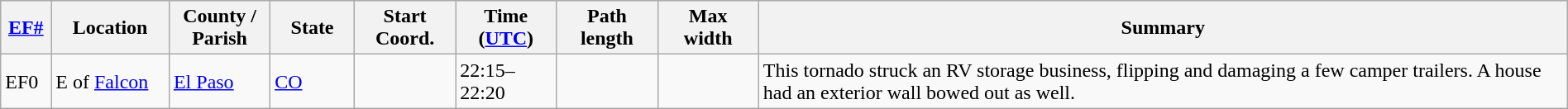<table class="wikitable sortable" style="width:100%;">
<tr>
<th scope="col"  style="width:3%; text-align:center;"><a href='#'>EF#</a></th>
<th scope="col"  style="width:7%; text-align:center;" class="unsortable">Location</th>
<th scope="col"  style="width:6%; text-align:center;" class="unsortable">County / Parish</th>
<th scope="col"  style="width:5%; text-align:center;">State</th>
<th scope="col"  style="width:6%; text-align:center;">Start Coord.</th>
<th scope="col"  style="width:6%; text-align:center;">Time (<a href='#'>UTC</a>)</th>
<th scope="col"  style="width:6%; text-align:center;">Path length</th>
<th scope="col"  style="width:6%; text-align:center;">Max width</th>
<th scope="col" class="unsortable" style="width:48%; text-align:center;">Summary</th>
</tr>
<tr>
<td bgcolor=>EF0</td>
<td>E of <a href='#'>Falcon</a></td>
<td><a href='#'>El Paso</a></td>
<td><a href='#'>CO</a></td>
<td></td>
<td>22:15–22:20</td>
<td></td>
<td></td>
<td>This tornado struck an RV storage business, flipping and damaging a few camper trailers. A house had an exterior wall bowed out as well.</td>
</tr>
</table>
